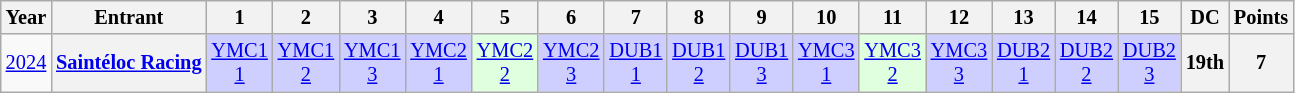<table class="wikitable" style="text-align:center; font-size:85%">
<tr>
<th>Year</th>
<th>Entrant</th>
<th>1</th>
<th>2</th>
<th>3</th>
<th>4</th>
<th>5</th>
<th>6</th>
<th>7</th>
<th>8</th>
<th>9</th>
<th>10</th>
<th>11</th>
<th>12</th>
<th>13</th>
<th>14</th>
<th>15</th>
<th>DC</th>
<th>Points</th>
</tr>
<tr>
<td><a href='#'>2024</a></td>
<th nowrap><a href='#'>Saintéloc Racing</a></th>
<td style="background:#CFCFFF;"><a href='#'>YMC1<br>1</a><br></td>
<td style="background:#CFCFFF;"><a href='#'>YMC1<br>2</a><br></td>
<td style="background:#CFCFFF;"><a href='#'>YMC1<br>3</a><br></td>
<td style="background:#CFCFFF;"><a href='#'>YMC2<br>1</a><br></td>
<td style="background:#DFFFDF;"><a href='#'>YMC2<br>2</a><br></td>
<td style="background:#CFCFFF;"><a href='#'>YMC2<br>3</a><br></td>
<td style="background:#CFCFFF;"><a href='#'>DUB1<br>1</a><br></td>
<td style="background:#CFCFFF;"><a href='#'>DUB1<br>2</a><br></td>
<td style="background:#CFCFFF;"><a href='#'>DUB1<br>3</a><br></td>
<td style="background:#CFCFFF;"><a href='#'>YMC3<br>1</a><br></td>
<td style="background:#DFFFDF;"><a href='#'>YMC3<br>2</a><br></td>
<td style="background:#CFCFFF;"><a href='#'>YMC3<br>3</a><br></td>
<td style="background:#CFCFFF;"><a href='#'>DUB2<br>1</a><br></td>
<td style="background:#CFCFFF;"><a href='#'>DUB2<br>2</a><br></td>
<td style="background:#CFCFFF;"><a href='#'>DUB2<br>3</a><br></td>
<th>19th</th>
<th>7</th>
</tr>
</table>
